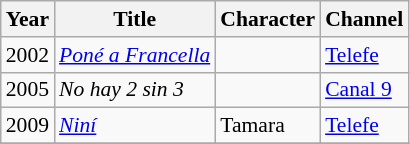<table class="wikitable" style="font-size: 90%;">
<tr>
<th>Year</th>
<th>Title</th>
<th>Character</th>
<th>Channel</th>
</tr>
<tr>
<td>2002</td>
<td><em><a href='#'>Poné a Francella</a></em></td>
<td></td>
<td><a href='#'>Telefe</a></td>
</tr>
<tr>
<td>2005</td>
<td><em>No hay 2 sin 3</em></td>
<td></td>
<td><a href='#'>Canal 9</a></td>
</tr>
<tr>
<td>2009</td>
<td><em><a href='#'>Niní</a></em></td>
<td>Tamara</td>
<td><a href='#'>Telefe</a></td>
</tr>
<tr>
</tr>
</table>
